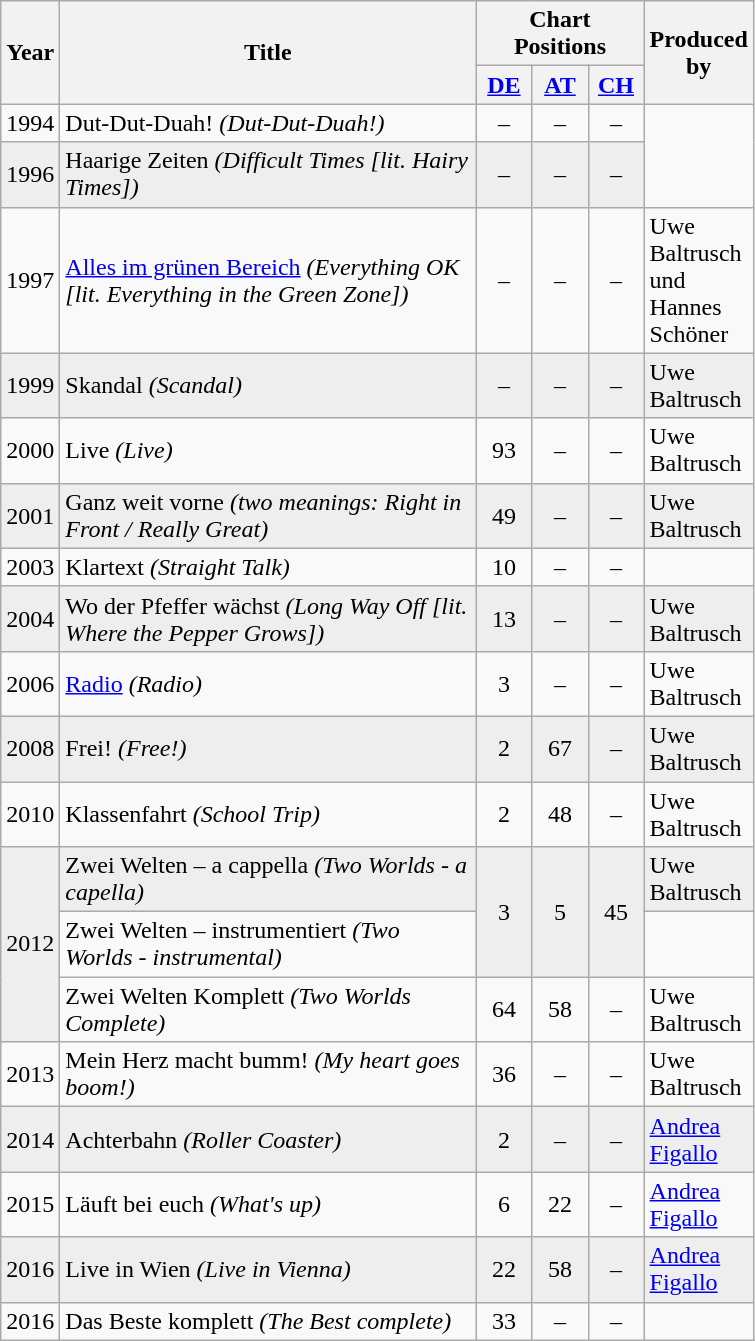<table class="wikitable">
<tr>
<th width="25" rowspan="2">Year</th>
<th width="270" rowspan="2">Title</th>
<th colspan="3">Chart Positions</th>
<th width="50" rowspan="2">Produced by</th>
</tr>
<tr bgcolor="#dddddd">
<th width="30"><a href='#'>DE</a></th>
<th width="30"><a href='#'>AT</a></th>
<th width="30"><a href='#'>CH</a></th>
</tr>
<tr>
<td>1994</td>
<td>Dut-Dut-Duah! <em>(Dut-Dut-Duah!)</em></td>
<td align="center" >–</td>
<td align="center" >–</td>
<td align="center" >–</td>
</tr>
<tr bgcolor="#eeeeee">
<td>1996</td>
<td>Haarige Zeiten <em>(Difficult Times [lit. Hairy Times])</em></td>
<td align="center" >–</td>
<td align="center" >–</td>
<td align="center" >–</td>
</tr>
<tr>
<td>1997</td>
<td><a href='#'>Alles im grünen Bereich</a> <em>(Everything OK [lit. Everything in the Green Zone])</em></td>
<td align="center" >–</td>
<td align="center" >–</td>
<td align="center" >–</td>
<td>Uwe Baltrusch und Hannes Schöner</td>
</tr>
<tr bgcolor="#eeeeee">
<td>1999</td>
<td>Skandal <em>(Scandal)</em></td>
<td align="center" >–</td>
<td align="center" >–</td>
<td align="center" >–</td>
<td>Uwe Baltrusch</td>
</tr>
<tr>
<td>2000</td>
<td>Live <em>(Live)</em></td>
<td align="center" >93</td>
<td align="center" >–</td>
<td align="center" >–</td>
<td>Uwe Baltrusch</td>
</tr>
<tr bgcolor="#eeeeee">
<td>2001</td>
<td>Ganz weit vorne <em>(two meanings: Right in Front / Really Great)</em></td>
<td align="center" >49</td>
<td align="center" >–</td>
<td align="center" >–</td>
<td>Uwe Baltrusch</td>
</tr>
<tr>
<td>2003</td>
<td>Klartext <em>(Straight Talk)</em></td>
<td align="center" >10</td>
<td align="center" >–</td>
<td align="center" >–</td>
</tr>
<tr bgcolor="#eeeeee">
<td>2004</td>
<td>Wo der Pfeffer wächst <em>(Long Way Off [lit. Where the Pepper Grows])</em></td>
<td align="center" >13</td>
<td align="center" >–</td>
<td align="center" >–</td>
<td>Uwe Baltrusch</td>
</tr>
<tr>
<td>2006</td>
<td><a href='#'>Radio</a> <em>(Radio)</em></td>
<td align="center" >3</td>
<td align="center" >–</td>
<td align="center" >–</td>
<td>Uwe Baltrusch</td>
</tr>
<tr bgcolor="#eeeeee">
<td>2008</td>
<td>Frei! <em>(Free!)</em></td>
<td align="center" >2</td>
<td align="center" >67</td>
<td align="center" >–</td>
<td>Uwe Baltrusch</td>
</tr>
<tr>
<td>2010</td>
<td>Klassenfahrt <em>(School Trip)</em></td>
<td align="center" >2</td>
<td align="center" >48</td>
<td align="center" >–</td>
<td>Uwe Baltrusch</td>
</tr>
<tr bgcolor="#eeeeee">
<td rowspan="3">2012</td>
<td>Zwei Welten – a cappella <em>(Two Worlds - a capella)</em></td>
<td rowspan="2" align="center" >3</td>
<td rowspan="2" align="center" >5</td>
<td rowspan="2" align="center" >45</td>
<td>Uwe Baltrusch</td>
</tr>
<tr>
<td>Zwei Welten – instrumentiert <em>(Two Worlds - instrumental)</em></td>
</tr>
<tr>
<td>Zwei Welten Komplett <em>(Two Worlds Complete)</em></td>
<td align="center" >64</td>
<td align="center" >58</td>
<td align="center" >–</td>
<td>Uwe Baltrusch</td>
</tr>
<tr>
<td>2013</td>
<td>Mein Herz macht bumm! <em>(My heart goes boom!)</em></td>
<td align="center" >36</td>
<td align="center" >–</td>
<td align="center" >–</td>
<td>Uwe Baltrusch</td>
</tr>
<tr bgcolor="#eeeeee">
<td>2014</td>
<td>Achterbahn <em>(Roller Coaster)</em></td>
<td align="center" >2</td>
<td align="center" >–</td>
<td align="center" >–</td>
<td><a href='#'>Andrea Figallo</a></td>
</tr>
<tr>
<td>2015</td>
<td>Läuft bei euch <em>(What's up)</em></td>
<td align="center" >6</td>
<td align="center" >22</td>
<td align="center" >–</td>
<td><a href='#'>Andrea Figallo</a></td>
</tr>
<tr bgcolor="#eeeeee">
<td>2016</td>
<td>Live in Wien <em>(Live in Vienna)</em></td>
<td align="center" >22</td>
<td align="center" >58</td>
<td align="center" >–</td>
<td><a href='#'>Andrea Figallo</a></td>
</tr>
<tr>
<td>2016</td>
<td>Das Beste komplett <em>(The Best complete)</em></td>
<td align="center" >33</td>
<td align="center" >–</td>
<td align="center" >–</td>
</tr>
</table>
